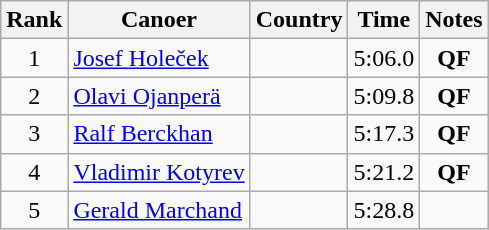<table class="wikitable sortable" style="text-align:center">
<tr>
<th>Rank</th>
<th>Canoer</th>
<th>Country</th>
<th>Time</th>
<th>Notes</th>
</tr>
<tr>
<td>1</td>
<td align="left"athlete><a href='#'>Josef Holeček</a></td>
<td align="left"></td>
<td align="left">5:06.0</td>
<td><strong>QF</strong></td>
</tr>
<tr>
<td>2</td>
<td align="left"athlete><a href='#'>Olavi Ojanperä</a></td>
<td align="left"></td>
<td align="left">5:09.8</td>
<td><strong>QF</strong></td>
</tr>
<tr>
<td>3</td>
<td align="left"athlete><a href='#'>Ralf Berckhan</a></td>
<td align="left"></td>
<td align="left">5:17.3</td>
<td><strong>QF</strong></td>
</tr>
<tr>
<td>4</td>
<td align="left"athlete><a href='#'>Vladimir Kotyrev</a></td>
<td align="left"></td>
<td align="left">5:21.2</td>
<td><strong>QF</strong></td>
</tr>
<tr>
<td>5</td>
<td align="left"athlete><a href='#'>Gerald Marchand</a></td>
<td align="left"></td>
<td align="left">5:28.8</td>
<td></td>
</tr>
</table>
